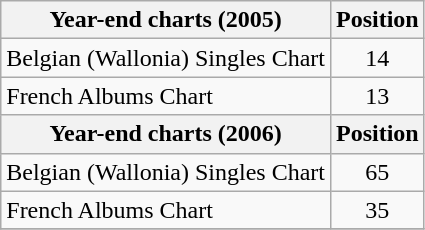<table class="wikitable sortable">
<tr>
<th align="left">Year-end charts (2005)</th>
<th align="center">Position</th>
</tr>
<tr>
<td align="left">Belgian (Wallonia) Singles Chart</td>
<td align="center">14</td>
</tr>
<tr>
<td align="left">French Albums Chart</td>
<td align="center">13</td>
</tr>
<tr>
<th align="left">Year-end charts (2006)</th>
<th align="center">Position</th>
</tr>
<tr>
<td align="left">Belgian (Wallonia) Singles Chart</td>
<td align="center">65</td>
</tr>
<tr>
<td align="left">French Albums Chart</td>
<td align="center">35</td>
</tr>
<tr>
</tr>
</table>
